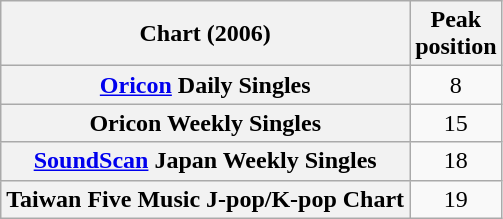<table class="wikitable sortable plainrowheaders">
<tr>
<th scope="col">Chart (2006)</th>
<th scope="col">Peak<br>position</th>
</tr>
<tr>
<th scope="row"><a href='#'>Oricon</a> Daily Singles</th>
<td align="center">8</td>
</tr>
<tr>
<th scope="row">Oricon Weekly Singles</th>
<td align="center">15</td>
</tr>
<tr>
<th scope="row"><a href='#'>SoundScan</a> Japan Weekly Singles</th>
<td align="center">18</td>
</tr>
<tr>
<th scope="row">Taiwan Five Music J-pop/K-pop Chart</th>
<td align="center">19</td>
</tr>
</table>
